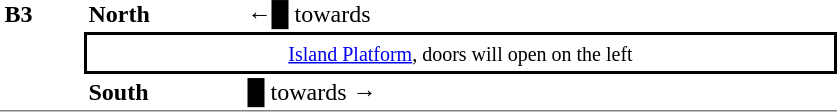<table table border=0 cellspacing=0 cellpadding=3>
<tr>
<td style="border-top:solid 0px gray;border-bottom:solid 1px gray;" width=50 rowspan=3 valign=top><strong>B3</strong></td>
<td style="border-top:solid 0px gray;" width=100><strong>North</strong></td>
<td style="border-top:solid 0px gray;" width=390>←<span>█</span>  towards </td>
</tr>
<tr>
<td style="border-top:solid 2px black;border-right:solid 2px black;border-left:solid 2px black;border-bottom:solid 2px black;text-align:center;" colspan=2><small><a href='#'>Island Platform</a>, doors will open on the left</small></td>
</tr>
<tr>
<td style="border-bottom:solid 1px gray;"><strong>South</strong></td>
<td style="border-bottom:solid 1px gray;"><span>█</span> towards →</td>
</tr>
</table>
